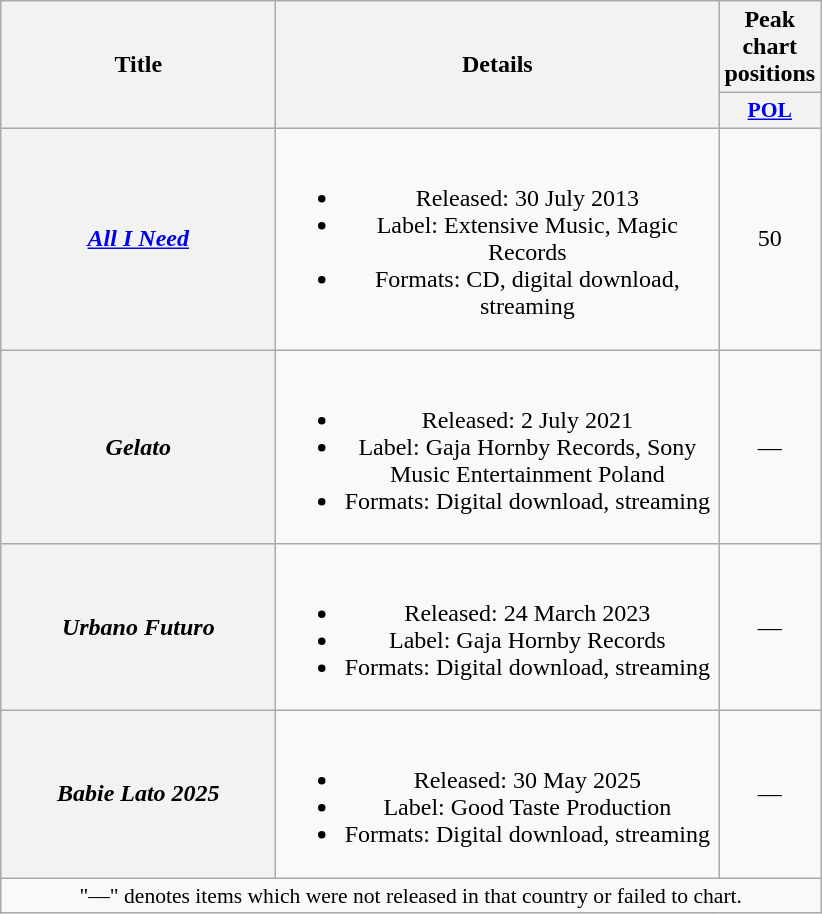<table class="wikitable plainrowheaders" style="text-align:center;">
<tr>
<th scope="col" rowspan="2" style="width:11em;">Title</th>
<th scope="col" rowspan="2" style="width:18em;">Details</th>
<th scope="col" colspan="1">Peak chart positions</th>
</tr>
<tr>
<th scope="col" style="width:3em;font-size:90%;"><a href='#'>POL</a><br></th>
</tr>
<tr>
<th scope="row"><em><a href='#'>All I Need</a></em></th>
<td><br><ul><li>Released: 30 July 2013</li><li>Label: Extensive Music, Magic Records</li><li>Formats: CD, digital download, streaming</li></ul></td>
<td>50</td>
</tr>
<tr>
<th scope="row"><em>Gelato</em></th>
<td><br><ul><li>Released: 2 July 2021</li><li>Label: Gaja Hornby Records, Sony Music Entertainment Poland</li><li>Formats: Digital download, streaming</li></ul></td>
<td>—</td>
</tr>
<tr>
<th scope="row"><em>Urbano Futuro</em></th>
<td><br><ul><li>Released: 24 March 2023</li><li>Label: Gaja Hornby Records</li><li>Formats: Digital download, streaming</li></ul></td>
<td>—</td>
</tr>
<tr>
<th scope="row"><em>Babie Lato 2025</em><br></th>
<td><br><ul><li>Released: 30 May 2025</li><li>Label: Good Taste Production</li><li>Formats: Digital download, streaming</li></ul></td>
<td>—</td>
</tr>
<tr>
<td colspan="3" style="font-size:90%;">"—" denotes items which were not released in that country or failed to chart.</td>
</tr>
</table>
